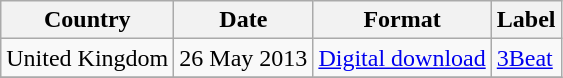<table class="wikitable plainrowheaders">
<tr>
<th scope="col">Country</th>
<th scope="col">Date</th>
<th scope="col">Format</th>
<th scope="col">Label</th>
</tr>
<tr>
<td>United Kingdom</td>
<td>26 May 2013</td>
<td><a href='#'>Digital download</a></td>
<td><a href='#'>3Beat</a></td>
</tr>
<tr>
</tr>
</table>
